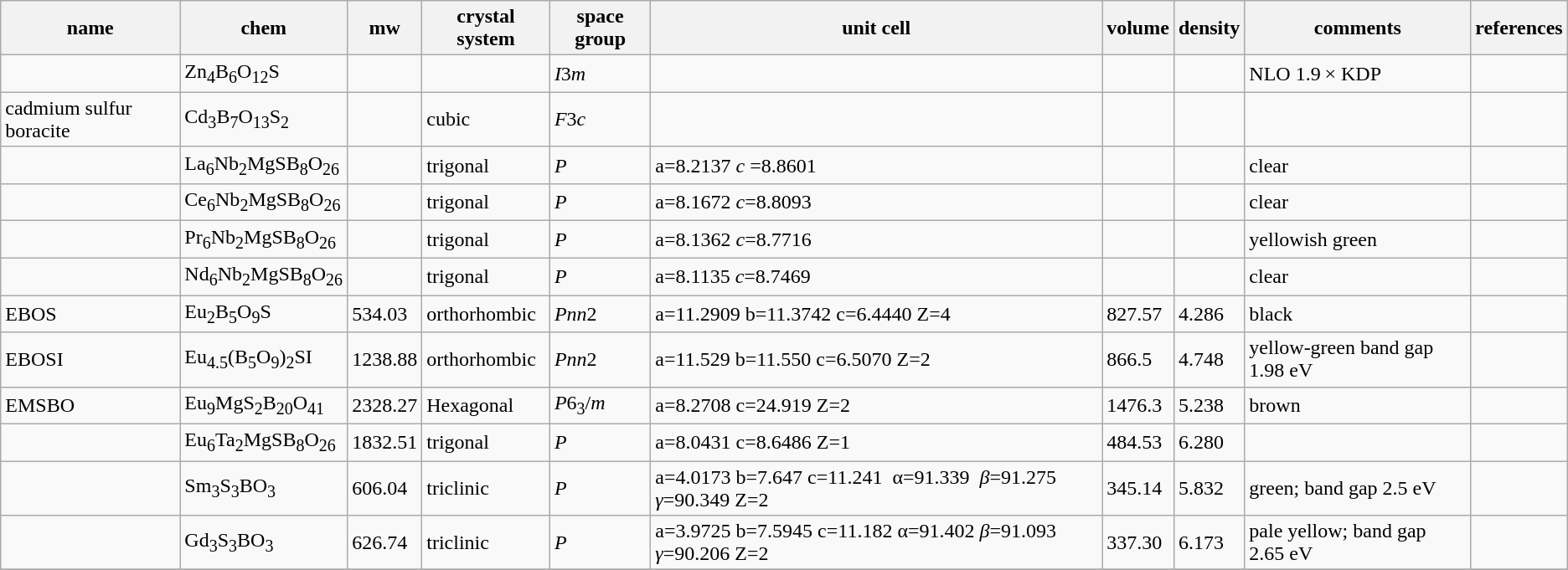<table class="wikitable">
<tr>
<th>name</th>
<th>chem</th>
<th>mw</th>
<th>crystal system</th>
<th>space group</th>
<th>unit cell</th>
<th>volume</th>
<th>density</th>
<th>comments</th>
<th>references</th>
</tr>
<tr>
<td></td>
<td>Zn<sub>4</sub>B<sub>6</sub>O<sub>12</sub>S</td>
<td></td>
<td></td>
<td><em>I</em>3<em>m</em></td>
<td></td>
<td></td>
<td></td>
<td>NLO 1.9 × KDP</td>
<td></td>
</tr>
<tr>
<td>cadmium sulfur boracite</td>
<td>Cd<sub>3</sub>B<sub>7</sub>O<sub>13</sub>S<sub>2</sub></td>
<td></td>
<td>cubic</td>
<td><em>F</em>3<em>c</em></td>
<td></td>
<td></td>
<td></td>
<td></td>
<td></td>
</tr>
<tr>
<td></td>
<td>La<sub>6</sub>Nb<sub>2</sub>MgSB<sub>8</sub>O<sub>26</sub></td>
<td></td>
<td>trigonal</td>
<td><em>P</em></td>
<td>a=8.2137 <em>c</em> =8.8601</td>
<td></td>
<td></td>
<td>clear</td>
<td></td>
</tr>
<tr>
<td></td>
<td>Ce<sub>6</sub>Nb<sub>2</sub>MgSB<sub>8</sub>O<sub>26</sub></td>
<td></td>
<td>trigonal</td>
<td><em>P</em></td>
<td>a=8.1672 <em>c</em>=8.8093</td>
<td></td>
<td></td>
<td>clear</td>
<td></td>
</tr>
<tr>
<td></td>
<td>Pr<sub>6</sub>Nb<sub>2</sub>MgSB<sub>8</sub>O<sub>26</sub></td>
<td></td>
<td>trigonal</td>
<td><em>P</em></td>
<td>a=8.1362 <em>c</em>=8.7716</td>
<td></td>
<td></td>
<td>yellowish green</td>
<td></td>
</tr>
<tr>
<td></td>
<td>Nd<sub>6</sub>Nb<sub>2</sub>MgSB<sub>8</sub>O<sub>26</sub></td>
<td></td>
<td>trigonal</td>
<td><em>P</em></td>
<td>a=8.1135 <em>c</em>=8.7469</td>
<td></td>
<td></td>
<td>clear</td>
<td></td>
</tr>
<tr>
<td>EBOS</td>
<td>Eu<sub>2</sub>B<sub>5</sub>O<sub>9</sub>S</td>
<td>534.03</td>
<td>orthorhombic</td>
<td><em>Pnn</em>2</td>
<td>a=11.2909 b=11.3742 c=6.4440 Z=4</td>
<td>827.57</td>
<td>4.286</td>
<td>black</td>
<td></td>
</tr>
<tr>
<td>EBOSI</td>
<td>Eu<sub>4.5</sub>(B<sub>5</sub>O<sub>9</sub>)<sub>2</sub>SI</td>
<td>1238.88</td>
<td>orthorhombic</td>
<td><em>Pnn</em>2</td>
<td>a=11.529 b=11.550 c=6.5070 Z=2</td>
<td>866.5</td>
<td>4.748</td>
<td>yellow-green band gap 1.98 eV</td>
<td></td>
</tr>
<tr>
<td>EMSBO</td>
<td>Eu<sub>9</sub>MgS<sub>2</sub>B<sub>20</sub>O<sub>41</sub></td>
<td>2328.27</td>
<td>Hexagonal</td>
<td><em>P</em>6<sub>3</sub>/<em>m</em></td>
<td>a=8.2708 c=24.919 Z=2</td>
<td>1476.3</td>
<td>5.238</td>
<td>brown</td>
<td></td>
</tr>
<tr>
<td></td>
<td>Eu<sub>6</sub>Ta<sub>2</sub>MgSB<sub>8</sub>O<sub>26</sub></td>
<td>1832.51</td>
<td>trigonal</td>
<td><em>P</em></td>
<td>a=8.0431 c=8.6486 Z=1</td>
<td>484.53</td>
<td>6.280</td>
<td></td>
<td></td>
</tr>
<tr>
<td></td>
<td>Sm<sub>3</sub>S<sub>3</sub>BO<sub>3</sub></td>
<td>606.04</td>
<td>triclinic</td>
<td><em>P</em></td>
<td>a=4.0173 b=7.647 c=11.241  α=91.339  <em>β</em>=91.275 <em>γ</em>=90.349 Z=2</td>
<td>345.14</td>
<td>5.832</td>
<td>green; band gap 2.5 eV</td>
<td></td>
</tr>
<tr>
<td></td>
<td>Gd<sub>3</sub>S<sub>3</sub>BO<sub>3</sub></td>
<td>626.74</td>
<td>triclinic</td>
<td><em>P</em></td>
<td>a=3.9725 b=7.5945 c=11.182 α=91.402 <em>β</em>=91.093 <em>γ</em>=90.206 Z=2</td>
<td>337.30</td>
<td>6.173</td>
<td>pale yellow; band gap 2.65 eV</td>
<td></td>
</tr>
<tr>
</tr>
</table>
